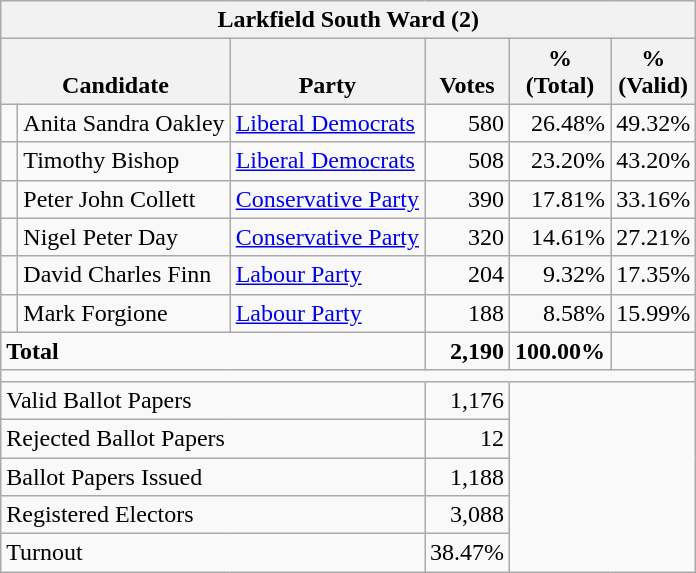<table class="wikitable" border="1" style="text-align:right; font-size:100%">
<tr>
<th align=center colspan=6>Larkfield South Ward (2)</th>
</tr>
<tr>
<th valign=bottom align=left colspan=2>Candidate</th>
<th valign=bottom align=left>Party</th>
<th valign=bottom align=center>Votes</th>
<th align=center>%<br>(Total)</th>
<th align=center>%<br>(Valid)</th>
</tr>
<tr>
<td bgcolor=> </td>
<td align=left>Anita Sandra Oakley</td>
<td align=left><a href='#'>Liberal Democrats</a></td>
<td>580</td>
<td>26.48%</td>
<td>49.32%</td>
</tr>
<tr>
<td bgcolor=> </td>
<td align=left>Timothy Bishop</td>
<td align=left><a href='#'>Liberal Democrats</a></td>
<td>508</td>
<td>23.20%</td>
<td>43.20%</td>
</tr>
<tr>
<td bgcolor=> </td>
<td align=left>Peter John Collett</td>
<td align=left><a href='#'>Conservative Party</a></td>
<td>390</td>
<td>17.81%</td>
<td>33.16%</td>
</tr>
<tr>
<td bgcolor=> </td>
<td align=left>Nigel Peter Day</td>
<td align=left><a href='#'>Conservative Party</a></td>
<td>320</td>
<td>14.61%</td>
<td>27.21%</td>
</tr>
<tr>
<td bgcolor=> </td>
<td align=left>David Charles Finn</td>
<td align=left><a href='#'>Labour Party</a></td>
<td>204</td>
<td>9.32%</td>
<td>17.35%</td>
</tr>
<tr>
<td bgcolor=> </td>
<td align=left>Mark Forgione</td>
<td align=left><a href='#'>Labour Party</a></td>
<td>188</td>
<td>8.58%</td>
<td>15.99%</td>
</tr>
<tr>
<td align=left colspan=3><strong>Total</strong></td>
<td><strong>2,190</strong></td>
<td><strong>100.00%</strong></td>
<td></td>
</tr>
<tr>
<td align=left colspan=6></td>
</tr>
<tr>
<td align=left colspan=3>Valid Ballot Papers</td>
<td>1,176</td>
<td colspan=2 rowspan=5></td>
</tr>
<tr>
<td align=left colspan=3>Rejected Ballot Papers</td>
<td>12</td>
</tr>
<tr>
<td align=left colspan=3>Ballot Papers Issued</td>
<td>1,188</td>
</tr>
<tr>
<td align=left colspan=3>Registered Electors</td>
<td>3,088</td>
</tr>
<tr>
<td align=left colspan=3>Turnout</td>
<td>38.47%</td>
</tr>
</table>
